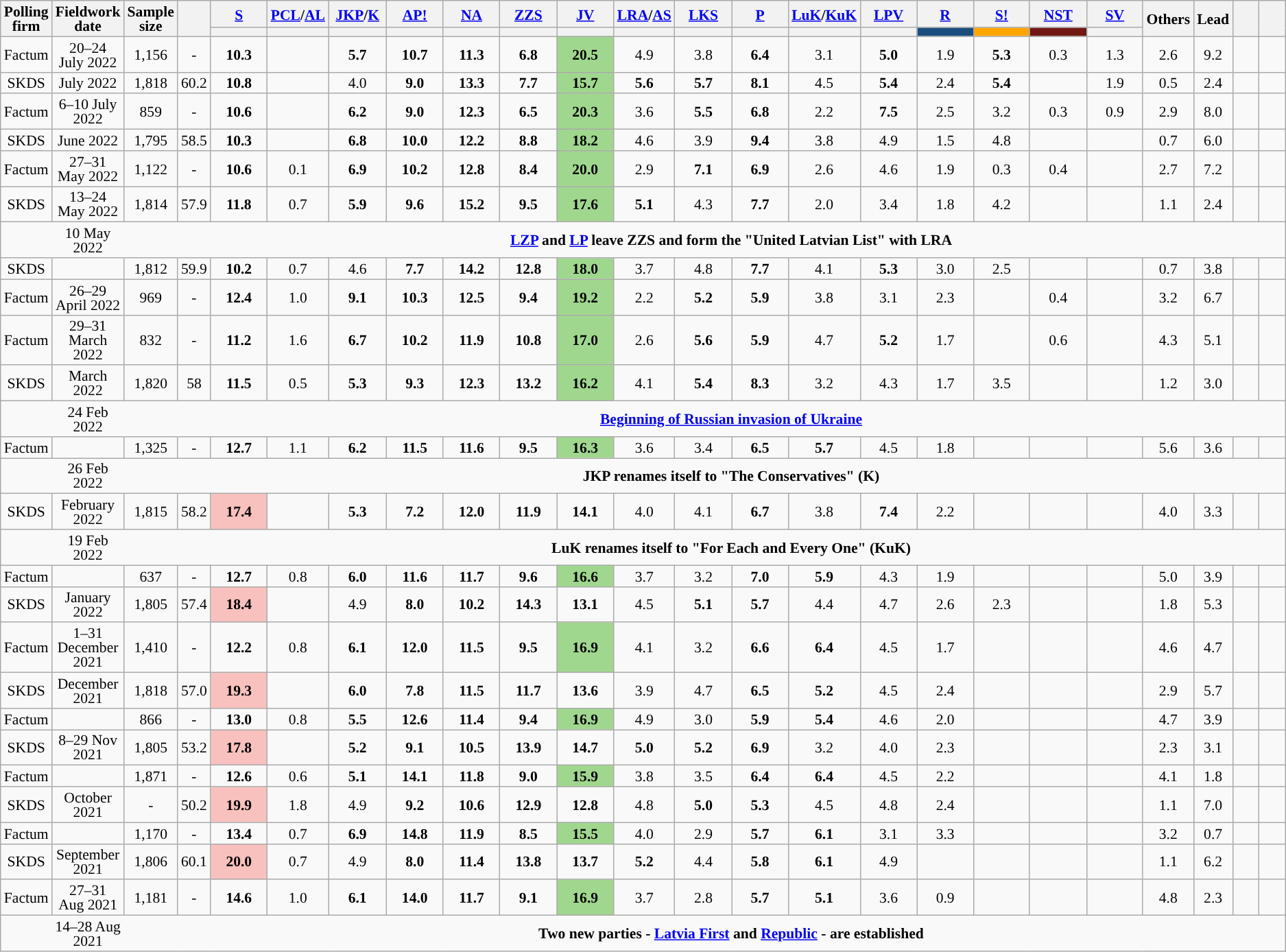<table class="wikitable sortable mw-datatable" style="text-align:center;font-size:90%;line-height:14px;">
<tr>
<th rowspan="2">Polling firm</th>
<th class="unsortable" rowspan="2">Fieldwork date</th>
<th class="unsortable" rowspan="2">Sample<br>size</th>
<th class="unsortable" rowspan="2"></th>
<th class="unsortable" style="width:50px;"><a href='#'>S</a></th>
<th class="unsortable" style="width:50px;"><a href='#'>PCL</a>/<a href='#'>AL</a></th>
<th class="unsortable" style="width:50px;"><a href='#'>JKP</a>/<a href='#'>K</a></th>
<th class="unsortable" style="width:50px;"><a href='#'>AP!</a></th>
<th class="unsortable" style="width:50px;"><a href='#'>NA</a></th>
<th class="unsortable" style="width:50px;"><a href='#'>ZZS</a></th>
<th class="unsortable" style="width:50px;"><a href='#'>JV</a></th>
<th class="unsortable" style="width:50px;"><a href='#'>LRA</a>/<a href='#'>AS</a></th>
<th class="unsortable" style="width:50px;"><a href='#'>LKS</a></th>
<th class="unsortable" style="width:50px;"><a href='#'>P</a></th>
<th class="unsortable" style="width:50px;"><a href='#'>LuK</a>/<a href='#'>KuK</a></th>
<th class="unsortable" style="width:50px;"><a href='#'>LPV</a></th>
<th class="unsortable" style="width:50px;"><a href='#'>R</a></th>
<th class="unsortable" style="width:50px;"><a href='#'>S!</a></th>
<th class="unsortable" style="width:50px;"><a href='#'>NST</a></th>
<th class="unsortable" style="width:50px;"><a href='#'>SV</a></th>
<th class="unsortable" style="width:30px;" rowspan="2">Others</th>
<th class="unsortable" style="width:30px;" rowspan="2">Lead</th>
<th class="unsortable" style="width:20px;" rowspan="2"></th>
<th class="unsortable" style="width:20px;" rowspan="2"></th>
</tr>
<tr>
<th data-sort-type="number" style="background:"></th>
<th data-sort-type="number" style="background:"></th>
<th data-sort-type="number" style="background:"></th>
<th data-sort-type="number" style="background:"></th>
<th data-sort-type="number" style="background:"></th>
<th data-sort-type="number" style="background:"></th>
<th data-sort-type="number" style="background:"></th>
<th data-sort-type="number" style="background:"></th>
<th data-sort-type="number" style="background:"></th>
<th data-sort-type="number" style="background:"></th>
<th data-sort-type="number" style="background:"></th>
<th data-sort-type="number" style="background:"></th>
<th data-sort-type="number" style="background:#1B4D7D;"></th>
<th data-sort-type="number" style="background:#FFA500;"></th>
<th data-sort-type="number" style="background:#721813;"></th>
<th data-sort-type="number" style="background:"></th>
</tr>
<tr>
<td>Factum</td>
<td>20–24 July 2022</td>
<td>1,156</td>
<td>-</td>
<td><strong>10.3</strong></td>
<td></td>
<td><strong>5.7</strong></td>
<td><strong>10.7</strong></td>
<td><strong>11.3</strong></td>
<td><strong>6.8</strong></td>
<td style="background:#A0D78E"><strong>20.5</strong></td>
<td>4.9</td>
<td>3.8</td>
<td><strong>6.4</strong></td>
<td>3.1</td>
<td><strong>5.0</strong></td>
<td>1.9</td>
<td><strong>5.3</strong></td>
<td>0.3</td>
<td>1.3</td>
<td>2.6</td>
<td style="background:">9.2</td>
<td></td>
<td></td>
</tr>
<tr>
<td>SKDS</td>
<td>July 2022</td>
<td>1,818</td>
<td>60.2</td>
<td><strong>10.8</strong></td>
<td></td>
<td>4.0</td>
<td><strong>9.0</strong></td>
<td><strong>13.3</strong></td>
<td><strong>7.7</strong></td>
<td style="background:#A0D78E"><strong>15.7</strong></td>
<td><strong>5.6</strong></td>
<td><strong>5.7</strong></td>
<td><strong>8.1</strong></td>
<td>4.5</td>
<td><strong>5.4</strong></td>
<td>2.4</td>
<td><strong>5.4</strong></td>
<td></td>
<td>1.9</td>
<td>0.5</td>
<td style="background:">2.4</td>
<td></td>
<td></td>
</tr>
<tr>
<td>Factum</td>
<td>6–10 July 2022</td>
<td>859</td>
<td>-</td>
<td><strong>10.6</strong></td>
<td></td>
<td><strong>6.2</strong></td>
<td><strong>9.0</strong></td>
<td><strong>12.3</strong></td>
<td><strong>6.5</strong></td>
<td style="background:#A0D78E"><strong>20.3</strong></td>
<td>3.6</td>
<td><strong>5.5</strong></td>
<td><strong>6.8</strong></td>
<td>2.2</td>
<td><strong>7.5</strong></td>
<td>2.5</td>
<td>3.2</td>
<td>0.3</td>
<td>0.9</td>
<td>2.9</td>
<td style="background:">8.0</td>
<td></td>
<td></td>
</tr>
<tr>
<td>SKDS</td>
<td>June 2022</td>
<td>1,795</td>
<td>58.5</td>
<td><strong>10.3</strong></td>
<td></td>
<td><strong>6.8</strong></td>
<td><strong>10.0</strong></td>
<td><strong>12.2</strong></td>
<td><strong>8.8</strong></td>
<td style="background:#A0D78E"><strong>18.2</strong></td>
<td>4.6</td>
<td>3.9</td>
<td><strong>9.4</strong></td>
<td>3.8</td>
<td>4.9</td>
<td>1.5</td>
<td>4.8</td>
<td></td>
<td></td>
<td>0.7</td>
<td style="background:">6.0</td>
<td></td>
<td></td>
</tr>
<tr>
<td>Factum</td>
<td>27–31 May 2022</td>
<td>1,122</td>
<td>-</td>
<td><strong>10.6</strong></td>
<td>0.1</td>
<td><strong>6.9</strong></td>
<td><strong>10.2</strong></td>
<td><strong>12.8</strong></td>
<td><strong>8.4</strong></td>
<td style="background:#A0D78E"><strong>20.0</strong></td>
<td>2.9</td>
<td><strong>7.1</strong></td>
<td><strong>6.9</strong></td>
<td>2.6</td>
<td>4.6</td>
<td>1.9</td>
<td>0.3</td>
<td>0.4</td>
<td></td>
<td>2.7</td>
<td style="background:">7.2</td>
<td></td>
<td></td>
</tr>
<tr>
<td>SKDS</td>
<td>13–24 May 2022</td>
<td>1,814</td>
<td>57.9</td>
<td><strong>11.8</strong></td>
<td>0.7</td>
<td><strong>5.9</strong></td>
<td><strong>9.6</strong></td>
<td><strong>15.2</strong></td>
<td><strong>9.5</strong></td>
<td style="background:#A0D78E"><strong>17.6</strong></td>
<td><strong>5.1</strong></td>
<td>4.3</td>
<td><strong>7.7</strong></td>
<td>2.0</td>
<td>3.4</td>
<td>1.8</td>
<td>4.2</td>
<td></td>
<td></td>
<td>1.1</td>
<td style="background:">2.4</td>
<td></td>
<td></td>
</tr>
<tr>
<td style="border-right-style:hidden;"></td>
<td style="border-right-style:hidden;">10 May 2022</td>
<td style="border-right-style:hidden;"></td>
<td colspan="21"><strong><a href='#'>LZP</a> and <a href='#'>LP</a> leave ZZS and form the "United Latvian List" with LRA</strong></td>
</tr>
<tr>
<td>SKDS</td>
<td></td>
<td>1,812</td>
<td>59.9</td>
<td><strong>10.2</strong></td>
<td>0.7</td>
<td>4.6</td>
<td><strong>7.7</strong></td>
<td><strong>14.2</strong></td>
<td><strong>12.8</strong></td>
<td style="background:#A0D78E"><strong>18.0</strong></td>
<td>3.7</td>
<td>4.8</td>
<td><strong>7.7</strong></td>
<td>4.1</td>
<td><strong>5.3</strong></td>
<td>3.0</td>
<td>2.5</td>
<td></td>
<td></td>
<td>0.7</td>
<td style="background:">3.8</td>
<td></td>
<td></td>
</tr>
<tr>
<td>Factum</td>
<td>26–29 April 2022</td>
<td>969</td>
<td>-</td>
<td><strong>12.4</strong></td>
<td>1.0</td>
<td><strong>9.1</strong></td>
<td><strong>10.3</strong></td>
<td><strong>12.5</strong></td>
<td><strong>9.4</strong></td>
<td style="background:#A0D78E"><strong>19.2</strong></td>
<td>2.2</td>
<td><strong>5.2</strong></td>
<td><strong>5.9</strong></td>
<td>3.8</td>
<td>3.1</td>
<td>2.3</td>
<td></td>
<td>0.4</td>
<td></td>
<td>3.2</td>
<td style="background:">6.7</td>
<td></td>
<td></td>
</tr>
<tr>
<td>Factum</td>
<td>29–31 March 2022</td>
<td>832</td>
<td>-</td>
<td><strong>11.2</strong></td>
<td>1.6</td>
<td><strong>6.7</strong></td>
<td><strong>10.2</strong></td>
<td><strong>11.9</strong></td>
<td><strong>10.8</strong></td>
<td style="background:#A0D78E"><strong>17.0</strong></td>
<td>2.6</td>
<td><strong>5.6</strong></td>
<td><strong>5.9</strong></td>
<td>4.7</td>
<td><strong>5.2</strong></td>
<td>1.7</td>
<td></td>
<td>0.6</td>
<td></td>
<td>4.3</td>
<td style="background:">5.1</td>
<td></td>
<td></td>
</tr>
<tr>
<td>SKDS</td>
<td>March 2022</td>
<td>1,820</td>
<td>58</td>
<td><strong>11.5</strong></td>
<td>0.5</td>
<td><strong>5.3</strong></td>
<td><strong>9.3</strong></td>
<td><strong>12.3</strong></td>
<td><strong>13.2</strong></td>
<td style="background:#A0D78E"><strong>16.2</strong></td>
<td>4.1</td>
<td><strong>5.4</strong></td>
<td><strong>8.3</strong></td>
<td>3.2</td>
<td>4.3</td>
<td>1.7</td>
<td>3.5</td>
<td></td>
<td></td>
<td>1.2</td>
<td style="background:">3.0</td>
<td></td>
<td></td>
</tr>
<tr>
<td style="border-right-style:hidden;"></td>
<td style="border-right-style:hidden;">24 Feb 2022</td>
<td style="border-right-style:hidden;"></td>
<td colspan="21"><strong><a href='#'>Beginning of Russian invasion of Ukraine</a></strong></td>
</tr>
<tr>
<td>Factum</td>
<td></td>
<td>1,325</td>
<td>-</td>
<td><strong>12.7</strong></td>
<td>1.1</td>
<td><strong>6.2</strong></td>
<td><strong>11.5</strong></td>
<td><strong>11.6</strong></td>
<td><strong>9.5</strong></td>
<td style="background:#A0D78E"><strong>16.3</strong></td>
<td>3.6</td>
<td>3.4</td>
<td><strong>6.5</strong></td>
<td><strong>5.7</strong></td>
<td>4.5</td>
<td>1.8</td>
<td></td>
<td></td>
<td></td>
<td>5.6</td>
<td style="background:">3.6</td>
<td></td>
<td></td>
</tr>
<tr>
<td style="border-right-style:hidden;"></td>
<td style="border-right-style:hidden;">26 Feb 2022</td>
<td style="border-right-style:hidden;"></td>
<td colspan="21"><strong>JKP renames itself to "The Conservatives" (K)</strong></td>
</tr>
<tr>
<td>SKDS</td>
<td>February 2022</td>
<td>1,815</td>
<td>58.2</td>
<td style="background:#F8C1BE"><strong>17.4</strong></td>
<td></td>
<td><strong>5.3</strong></td>
<td><strong>7.2</strong></td>
<td><strong>12.0</strong></td>
<td><strong>11.9</strong></td>
<td><strong>14.1</strong></td>
<td>4.0</td>
<td>4.1</td>
<td><strong>6.7</strong></td>
<td>3.8</td>
<td><strong>7.4</strong></td>
<td>2.2</td>
<td></td>
<td></td>
<td></td>
<td>4.0</td>
<td style="background:">3.3</td>
<td></td>
<td></td>
</tr>
<tr>
<td style="border-right-style:hidden;"></td>
<td style="border-right-style:hidden;">19 Feb 2022</td>
<td style="border-right-style:hidden;"></td>
<td colspan="21"><strong>LuK renames itself to "For Each and Every One" (KuK)</strong></td>
</tr>
<tr>
<td>Factum</td>
<td></td>
<td>637</td>
<td>-</td>
<td><strong>12.7</strong></td>
<td>0.8</td>
<td><strong>6.0</strong></td>
<td><strong>11.6</strong></td>
<td><strong>11.7</strong></td>
<td><strong>9.6</strong></td>
<td style="background:#A0D78E"><strong>16.6</strong></td>
<td>3.7</td>
<td>3.2</td>
<td><strong>7.0</strong></td>
<td><strong>5.9</strong></td>
<td>4.3</td>
<td>1.9</td>
<td></td>
<td></td>
<td></td>
<td>5.0</td>
<td style="background:">3.9</td>
<td></td>
<td></td>
</tr>
<tr>
<td>SKDS</td>
<td>January 2022</td>
<td>1,805</td>
<td>57.4</td>
<td style="background:#F8C1BE"><strong>18.4</strong></td>
<td></td>
<td>4.9</td>
<td><strong>8.0</strong></td>
<td><strong>10.2</strong></td>
<td><strong>14.3</strong></td>
<td><strong>13.1</strong></td>
<td>4.5</td>
<td><strong>5.1</strong></td>
<td><strong>5.7</strong></td>
<td>4.4</td>
<td>4.7</td>
<td>2.6</td>
<td>2.3</td>
<td></td>
<td></td>
<td>1.8</td>
<td style="background:">5.3</td>
<td></td>
<td></td>
</tr>
<tr>
<td>Factum</td>
<td>1–31 December 2021</td>
<td>1,410</td>
<td>-</td>
<td><strong>12.2</strong></td>
<td>0.8</td>
<td><strong>6.1</strong></td>
<td><strong>12.0</strong></td>
<td><strong>11.5</strong></td>
<td><strong>9.5</strong></td>
<td style="background:#A0D78E"><strong>16.9</strong></td>
<td>4.1</td>
<td>3.2</td>
<td><strong>6.6</strong></td>
<td><strong>6.4</strong></td>
<td>4.5</td>
<td>1.7</td>
<td></td>
<td></td>
<td></td>
<td>4.6</td>
<td style="background:">4.7</td>
<td></td>
<td></td>
</tr>
<tr>
<td>SKDS</td>
<td>December 2021</td>
<td>1,818</td>
<td>57.0</td>
<td style="background:#F8C1BE"><strong>19.3</strong></td>
<td></td>
<td><strong>6.0</strong></td>
<td><strong>7.8</strong></td>
<td><strong>11.5</strong></td>
<td><strong>11.7</strong></td>
<td><strong>13.6</strong></td>
<td>3.9</td>
<td>4.7</td>
<td><strong>6.5</strong></td>
<td><strong>5.2</strong></td>
<td>4.5</td>
<td>2.4</td>
<td></td>
<td></td>
<td></td>
<td>2.9</td>
<td style="background:">5.7</td>
<td></td>
<td></td>
</tr>
<tr>
<td>Factum</td>
<td></td>
<td>866</td>
<td>-</td>
<td><strong>13.0</strong></td>
<td>0.8</td>
<td><strong>5.5</strong></td>
<td><strong>12.6</strong></td>
<td><strong>11.4</strong></td>
<td><strong>9.4</strong></td>
<td style="background:#A0D78E"><strong>16.9</strong></td>
<td>4.9</td>
<td>3.0</td>
<td><strong>5.9</strong></td>
<td><strong>5.4</strong></td>
<td>4.6</td>
<td>2.0</td>
<td></td>
<td></td>
<td></td>
<td>4.7</td>
<td style="background:">3.9</td>
<td></td>
<td></td>
</tr>
<tr>
<td>SKDS</td>
<td>8–29 Nov 2021</td>
<td>1,805</td>
<td>53.2</td>
<td style="background:#F8C1BE"><strong>17.8</strong></td>
<td></td>
<td><strong>5.2</strong></td>
<td><strong>9.1</strong></td>
<td><strong>10.5</strong></td>
<td><strong>13.9</strong></td>
<td><strong>14.7</strong></td>
<td><strong>5.0</strong></td>
<td><strong>5.2</strong></td>
<td><strong>6.9</strong></td>
<td>3.2</td>
<td>4.0</td>
<td>2.3</td>
<td></td>
<td></td>
<td></td>
<td>2.3</td>
<td style="background:">3.1</td>
<td></td>
<td></td>
</tr>
<tr>
<td>Factum</td>
<td></td>
<td>1,871</td>
<td>-</td>
<td><strong>12.6</strong></td>
<td>0.6</td>
<td><strong>5.1</strong></td>
<td><strong>14.1</strong></td>
<td><strong>11.8</strong></td>
<td><strong>9.0</strong></td>
<td style="background:#A0D78E"><strong>15.9</strong></td>
<td>3.8</td>
<td>3.5</td>
<td><strong>6.4</strong></td>
<td><strong>6.4</strong></td>
<td>4.5</td>
<td>2.2</td>
<td></td>
<td></td>
<td></td>
<td>4.1</td>
<td style="background:">1.8</td>
<td></td>
<td></td>
</tr>
<tr>
<td>SKDS</td>
<td>October 2021</td>
<td>-</td>
<td>50.2</td>
<td style="background:#F8C1BE"><strong>19.9</strong></td>
<td>1.8</td>
<td>4.9</td>
<td><strong>9.2</strong></td>
<td><strong>10.6</strong></td>
<td><strong>12.9</strong></td>
<td><strong>12.8</strong></td>
<td>4.8</td>
<td><strong>5.0</strong></td>
<td><strong>5.3</strong></td>
<td>4.5</td>
<td>4.8</td>
<td>2.4</td>
<td></td>
<td></td>
<td></td>
<td>1.1</td>
<td style="background:">7.0</td>
<td></td>
<td></td>
</tr>
<tr>
<td>Factum</td>
<td></td>
<td>1,170</td>
<td>-</td>
<td><strong>13.4</strong></td>
<td>0.7</td>
<td><strong>6.9</strong></td>
<td><strong>14.8</strong></td>
<td><strong>11.9</strong></td>
<td><strong>8.5</strong></td>
<td style="background:#A0D78E"><strong>15.5</strong></td>
<td>4.0</td>
<td>2.9</td>
<td><strong>5.7</strong></td>
<td><strong>6.1</strong></td>
<td>3.1</td>
<td>3.3</td>
<td></td>
<td></td>
<td></td>
<td>3.2</td>
<td style="background:">0.7</td>
<td></td>
<td></td>
</tr>
<tr>
<td>SKDS</td>
<td>September 2021</td>
<td>1,806</td>
<td>60.1</td>
<td style="background:#F8C1BE"><strong>20.0</strong></td>
<td>0.7</td>
<td>4.9</td>
<td><strong>8.0</strong></td>
<td><strong>11.4</strong></td>
<td><strong>13.8</strong></td>
<td><strong>13.7</strong></td>
<td><strong>5.2</strong></td>
<td>4.4</td>
<td><strong>5.8</strong></td>
<td><strong>6.1</strong></td>
<td>4.9</td>
<td></td>
<td></td>
<td></td>
<td></td>
<td>1.1</td>
<td style="background:">6.2</td>
<td></td>
<td></td>
</tr>
<tr>
<td>Factum</td>
<td>27–31 Aug 2021</td>
<td>1,181</td>
<td>-</td>
<td><strong>14.6</strong></td>
<td>1.0</td>
<td><strong>6.1</strong></td>
<td><strong>14.0</strong></td>
<td><strong>11.7</strong></td>
<td><strong>9.1</strong></td>
<td style="background:#A0D78E"><strong>16.9</strong></td>
<td>3.7</td>
<td>2.8</td>
<td><strong>5.7</strong></td>
<td><strong>5.1</strong></td>
<td>3.6</td>
<td>0.9</td>
<td></td>
<td></td>
<td></td>
<td>4.8</td>
<td style="background:">2.3</td>
<td></td>
<td></td>
</tr>
<tr>
<td style="border-right-style:hidden;"></td>
<td style="border-right-style:hidden;">14–28 Aug 2021</td>
<td style="border-right-style:hidden;"></td>
<td colspan="21"><strong>Two new parties - <a href='#'>Latvia First</a> and <a href='#'>Republic</a> - are established</strong></td>
</tr>
</table>
